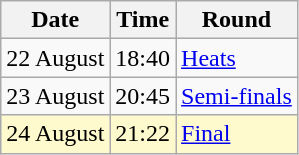<table class="wikitable">
<tr>
<th>Date</th>
<th>Time</th>
<th>Round</th>
</tr>
<tr>
<td>22 August</td>
<td>18:40</td>
<td><a href='#'>Heats</a></td>
</tr>
<tr>
<td>23 August</td>
<td>20:45</td>
<td><a href='#'>Semi-finals</a></td>
</tr>
<tr style=background:lemonchiffon>
<td>24 August</td>
<td>21:22</td>
<td><a href='#'>Final</a></td>
</tr>
</table>
